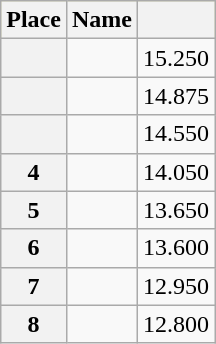<table class="wikitable sortable" style="text-align:center">
<tr bgcolor=fffcaf>
<th scope=col>Place</th>
<th scope=col>Name</th>
<th scope=col></th>
</tr>
<tr>
<th scope=row></th>
<td align=left></td>
<td>15.250</td>
</tr>
<tr>
<th scope=row></th>
<td align=left></td>
<td>14.875</td>
</tr>
<tr>
<th scope=row></th>
<td align=left></td>
<td>14.550</td>
</tr>
<tr>
<th scope=row><strong>4</strong></th>
<td align=left></td>
<td>14.050</td>
</tr>
<tr>
<th scope=row><strong>5</strong></th>
<td align=left></td>
<td>13.650</td>
</tr>
<tr>
<th scope=row><strong>6</strong></th>
<td align=left></td>
<td>13.600</td>
</tr>
<tr>
<th scope=row><strong>7</strong></th>
<td align=left></td>
<td>12.950</td>
</tr>
<tr>
<th scope=row><strong>8</strong></th>
<td align=left></td>
<td>12.800</td>
</tr>
</table>
